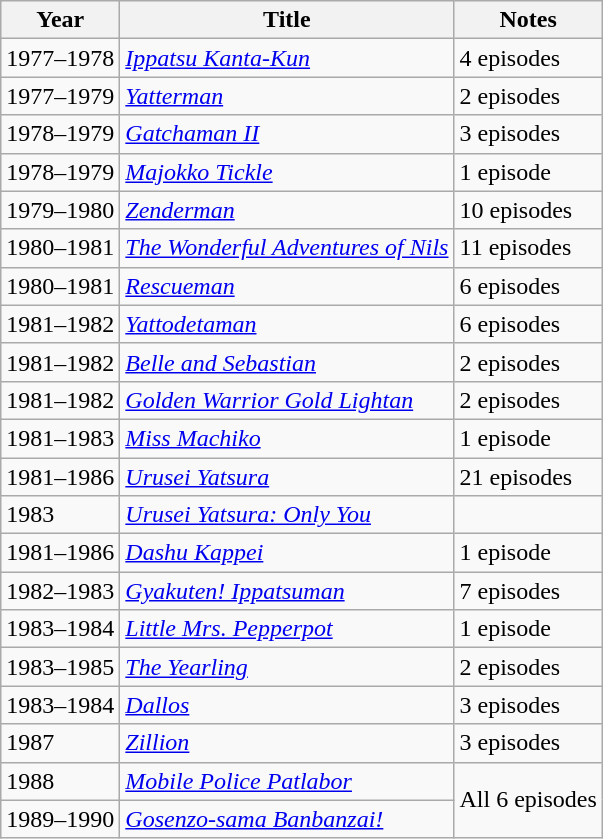<table class="wikitable">
<tr>
<th>Year</th>
<th>Title</th>
<th>Notes</th>
</tr>
<tr>
<td>1977–1978</td>
<td><em><a href='#'>Ippatsu Kanta-Kun</a></em></td>
<td>4 episodes</td>
</tr>
<tr>
<td>1977–1979</td>
<td><em><a href='#'>Yatterman</a></em></td>
<td>2 episodes</td>
</tr>
<tr>
<td>1978–1979</td>
<td><em><a href='#'>Gatchaman II</a></em></td>
<td>3 episodes</td>
</tr>
<tr>
<td>1978–1979</td>
<td><em><a href='#'>Majokko Tickle</a></em></td>
<td>1 episode</td>
</tr>
<tr>
<td>1979–1980</td>
<td><em><a href='#'>Zenderman</a></em></td>
<td>10 episodes</td>
</tr>
<tr>
<td>1980–1981</td>
<td><em><a href='#'>The Wonderful Adventures of Nils</a></em></td>
<td>11 episodes</td>
</tr>
<tr>
<td>1980–1981</td>
<td><em><a href='#'>Rescueman</a></em></td>
<td>6 episodes</td>
</tr>
<tr>
<td>1981–1982</td>
<td><em><a href='#'>Yattodetaman</a></em></td>
<td>6 episodes</td>
</tr>
<tr>
<td>1981–1982</td>
<td><em><a href='#'>Belle and Sebastian</a></em></td>
<td>2 episodes</td>
</tr>
<tr>
<td>1981–1982</td>
<td><em><a href='#'>Golden Warrior Gold Lightan</a></em></td>
<td>2 episodes</td>
</tr>
<tr>
<td>1981–1983</td>
<td><em><a href='#'>Miss Machiko</a></em></td>
<td>1 episode</td>
</tr>
<tr>
<td>1981–1986</td>
<td><em><a href='#'>Urusei Yatsura</a></em></td>
<td>21 episodes</td>
</tr>
<tr>
<td>1983</td>
<td><em><a href='#'>Urusei Yatsura: Only You</a></em></td>
<td></td>
</tr>
<tr>
<td>1981–1986</td>
<td><em><a href='#'>Dashu Kappei</a></em></td>
<td>1 episode</td>
</tr>
<tr>
<td>1982–1983</td>
<td><em><a href='#'>Gyakuten! Ippatsuman</a></em></td>
<td>7 episodes</td>
</tr>
<tr>
<td>1983–1984</td>
<td><em><a href='#'>Little Mrs. Pepperpot</a></em></td>
<td>1 episode</td>
</tr>
<tr>
<td>1983–1985</td>
<td><em><a href='#'>The Yearling</a></em></td>
<td>2 episodes</td>
</tr>
<tr>
<td>1983–1984</td>
<td><em><a href='#'>Dallos</a></em></td>
<td>3 episodes</td>
</tr>
<tr>
<td>1987</td>
<td><em><a href='#'>Zillion</a></em></td>
<td>3 episodes</td>
</tr>
<tr>
<td>1988</td>
<td><em><a href='#'>Mobile Police Patlabor</a></em></td>
<td rowspan=2>All 6 episodes</td>
</tr>
<tr>
<td>1989–1990</td>
<td><em><a href='#'>Gosenzo-sama Banbanzai!</a></em></td>
</tr>
</table>
